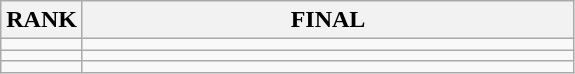<table class="wikitable">
<tr>
<th>RANK</th>
<th style="width: 20em">FINAL</th>
</tr>
<tr>
<td align="center"></td>
<td></td>
</tr>
<tr>
<td align="center"></td>
<td></td>
</tr>
<tr>
<td align="center"></td>
<td></td>
</tr>
</table>
